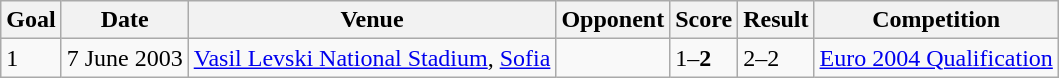<table class="wikitable sortable">
<tr>
<th>Goal</th>
<th>Date</th>
<th>Venue</th>
<th>Opponent</th>
<th>Score</th>
<th>Result</th>
<th>Competition</th>
</tr>
<tr>
<td>1</td>
<td>7 June 2003</td>
<td><a href='#'>Vasil Levski National Stadium</a>, <a href='#'>Sofia</a></td>
<td></td>
<td>1–<strong>2</strong></td>
<td>2–2</td>
<td><a href='#'>Euro 2004 Qualification</a></td>
</tr>
</table>
